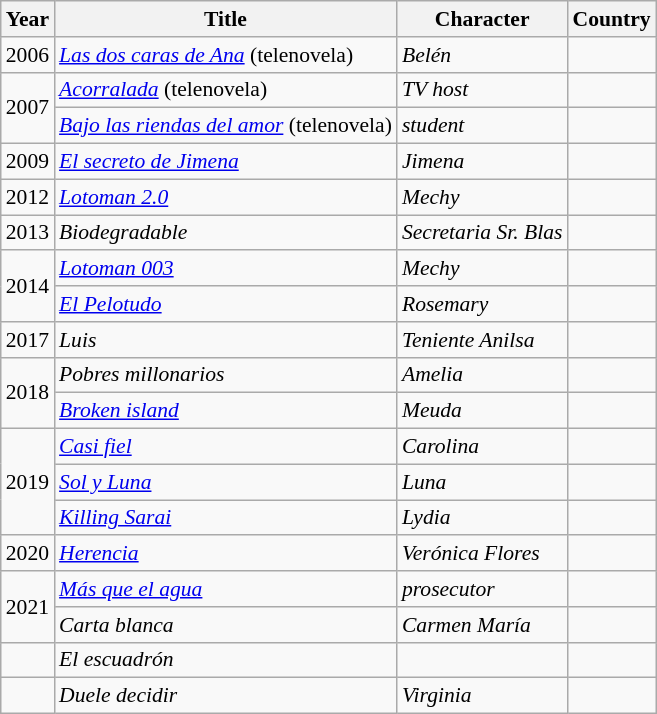<table class="wikitable" style="font-size: 90%;">
<tr>
<th>Year</th>
<th>Title</th>
<th>Character</th>
<th>Country</th>
</tr>
<tr>
<td>2006</td>
<td><em><a href='#'>Las dos caras de Ana</a></em> (telenovela)</td>
<td><em>Belén</em></td>
<td></td>
</tr>
<tr>
<td rowspan="2">2007</td>
<td><em><a href='#'>Acorralada</a></em> (telenovela)</td>
<td><em>TV host</em></td>
<td></td>
</tr>
<tr>
<td><em><a href='#'>Bajo las riendas del amor</a></em> (telenovela)</td>
<td><em>student</em></td>
<td></td>
</tr>
<tr>
<td>2009</td>
<td><em><a href='#'>El secreto de Jimena</a></em></td>
<td><em>Jimena</em></td>
<td></td>
</tr>
<tr>
<td>2012</td>
<td><em><a href='#'>Lotoman 2.0</a></em></td>
<td><em>Mechy</em></td>
<td></td>
</tr>
<tr>
<td>2013</td>
<td><em>Biodegradable</em></td>
<td><em>Secretaria Sr. Blas</em></td>
<td></td>
</tr>
<tr>
<td rowspan="2">2014</td>
<td><em><a href='#'>Lotoman 003</a></em></td>
<td><em>Mechy</em></td>
<td></td>
</tr>
<tr>
<td><em><a href='#'>El Pelotudo</a></em></td>
<td><em>Rosemary</em></td>
<td></td>
</tr>
<tr>
<td>2017</td>
<td><em>Luis</em></td>
<td><em>Teniente Anilsa</em></td>
<td></td>
</tr>
<tr>
<td rowspan="2">2018</td>
<td><em>Pobres millonarios</em></td>
<td><em>Amelia</em></td>
<td></td>
</tr>
<tr>
<td><em><a href='#'>Broken island</a></em></td>
<td><em>Meuda</em></td>
<td></td>
</tr>
<tr>
<td rowspan="3">2019</td>
<td><em><a href='#'>Casi fiel</a></em></td>
<td><em>Carolina</em></td>
<td></td>
</tr>
<tr>
<td><em><a href='#'>Sol y Luna</a></em></td>
<td><em>Luna</em></td>
<td></td>
</tr>
<tr>
<td><em><a href='#'>Killing Sarai</a></em></td>
<td><em>Lydia</em></td>
<td></td>
</tr>
<tr>
<td>2020</td>
<td><em><a href='#'>Herencia</a></em></td>
<td><em>Verónica Flores</em></td>
<td></td>
</tr>
<tr>
<td rowspan="2">2021</td>
<td><em><a href='#'>Más que el agua</a></em></td>
<td><em>prosecutor</em></td>
<td></td>
</tr>
<tr>
<td><em>Carta blanca</em></td>
<td><em>Carmen María</em></td>
<td></td>
</tr>
<tr>
<td></td>
<td><em>El escuadrón</em></td>
<td></td>
<td></td>
</tr>
<tr>
<td></td>
<td><em>Duele decidir</em></td>
<td><em>Virginia</em></td>
<td></td>
</tr>
</table>
